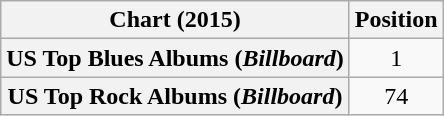<table class="wikitable sortable plainrowheaders" style="text-align:center">
<tr>
<th scope="col">Chart (2015)</th>
<th scope="col">Position</th>
</tr>
<tr>
<th scope="row">US Top Blues Albums (<em>Billboard</em>)</th>
<td>1</td>
</tr>
<tr>
<th scope="row">US Top Rock Albums (<em>Billboard</em>)</th>
<td>74</td>
</tr>
</table>
